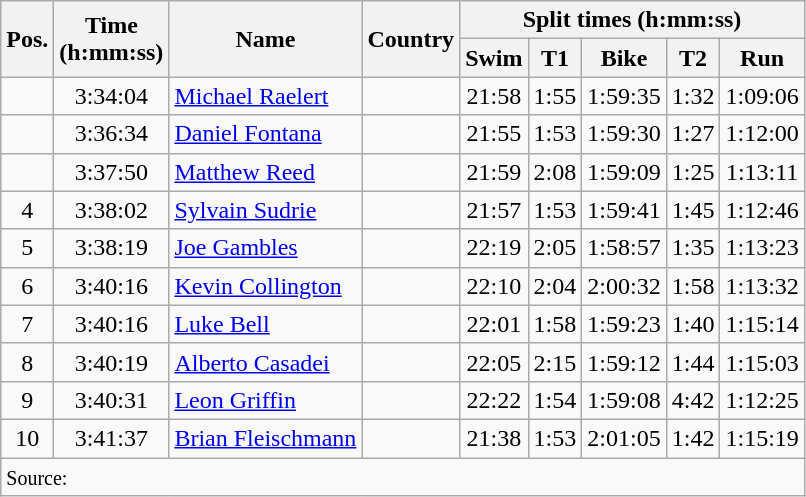<table class="wikitable" style="text-align:center">
<tr>
<th rowspan="2">Pos.</th>
<th rowspan="2">Time<br>(h:mm:ss)</th>
<th rowspan="2">Name</th>
<th rowspan="2">Country</th>
<th colspan="5">Split times (h:mm:ss)</th>
</tr>
<tr>
<th>Swim</th>
<th>T1</th>
<th>Bike</th>
<th>T2</th>
<th>Run</th>
</tr>
<tr>
<td></td>
<td>3:34:04</td>
<td align="left"><a href='#'>Michael Raelert</a></td>
<td align="left"></td>
<td>21:58</td>
<td>1:55</td>
<td>1:59:35</td>
<td>1:32</td>
<td>1:09:06</td>
</tr>
<tr>
<td></td>
<td>3:36:34</td>
<td align="left"><a href='#'>Daniel Fontana</a></td>
<td align="left"></td>
<td>21:55</td>
<td>1:53</td>
<td>1:59:30</td>
<td>1:27</td>
<td>1:12:00</td>
</tr>
<tr>
<td></td>
<td>3:37:50</td>
<td align="left"><a href='#'>Matthew Reed</a></td>
<td align="left"></td>
<td>21:59</td>
<td>2:08</td>
<td>1:59:09</td>
<td>1:25</td>
<td>1:13:11</td>
</tr>
<tr>
<td>4</td>
<td>3:38:02</td>
<td align="left"><a href='#'>Sylvain Sudrie</a></td>
<td align="left"></td>
<td>21:57</td>
<td>1:53</td>
<td>1:59:41</td>
<td>1:45</td>
<td>1:12:46</td>
</tr>
<tr>
<td>5</td>
<td>3:38:19</td>
<td align="left"><a href='#'>Joe Gambles</a></td>
<td align="left"></td>
<td>22:19</td>
<td>2:05</td>
<td>1:58:57</td>
<td>1:35</td>
<td>1:13:23</td>
</tr>
<tr>
<td>6</td>
<td>3:40:16</td>
<td align="left"><a href='#'>Kevin Collington</a></td>
<td align="left"></td>
<td>22:10</td>
<td>2:04</td>
<td>2:00:32</td>
<td>1:58</td>
<td>1:13:32</td>
</tr>
<tr>
<td>7</td>
<td>3:40:16</td>
<td align="left"><a href='#'>Luke Bell</a></td>
<td align="left"></td>
<td>22:01</td>
<td>1:58</td>
<td>1:59:23</td>
<td>1:40</td>
<td>1:15:14</td>
</tr>
<tr>
<td>8</td>
<td>3:40:19</td>
<td align="left"><a href='#'>Alberto Casadei</a></td>
<td align="left"></td>
<td>22:05</td>
<td>2:15</td>
<td>1:59:12</td>
<td>1:44</td>
<td>1:15:03</td>
</tr>
<tr>
<td>9</td>
<td>3:40:31</td>
<td align="left"><a href='#'>Leon Griffin</a></td>
<td align="left"></td>
<td>22:22</td>
<td>1:54</td>
<td>1:59:08</td>
<td>4:42</td>
<td>1:12:25</td>
</tr>
<tr>
<td>10</td>
<td>3:41:37</td>
<td align="left"><a href='#'>Brian Fleischmann</a></td>
<td align="left"></td>
<td>21:38</td>
<td>1:53</td>
<td>2:01:05</td>
<td>1:42</td>
<td>1:15:19</td>
</tr>
<tr>
<td colspan="9" align="left"><small>Source:</small></td>
</tr>
</table>
